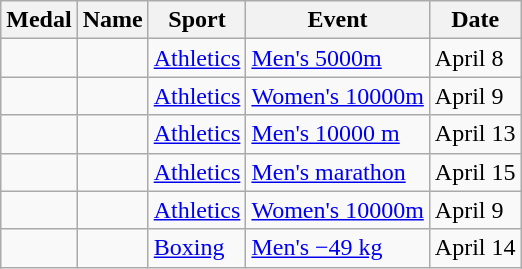<table class="wikitable sortable">
<tr>
<th>Medal</th>
<th>Name</th>
<th>Sport</th>
<th>Event</th>
<th>Date</th>
</tr>
<tr>
<td></td>
<td></td>
<td><a href='#'>Athletics</a></td>
<td><a href='#'>Men's 5000m</a></td>
<td>April 8</td>
</tr>
<tr>
<td></td>
<td></td>
<td><a href='#'>Athletics</a></td>
<td><a href='#'>Women's 10000m</a></td>
<td>April 9</td>
</tr>
<tr>
<td></td>
<td></td>
<td><a href='#'>Athletics</a></td>
<td><a href='#'>Men's 10000 m</a></td>
<td>April 13</td>
</tr>
<tr>
<td></td>
<td></td>
<td><a href='#'>Athletics</a></td>
<td><a href='#'>Men's marathon</a></td>
<td>April 15</td>
</tr>
<tr>
<td></td>
<td></td>
<td><a href='#'>Athletics</a></td>
<td><a href='#'>Women's 10000m</a></td>
<td>April 9</td>
</tr>
<tr>
<td></td>
<td></td>
<td><a href='#'>Boxing</a></td>
<td><a href='#'>Men's −49 kg</a></td>
<td>April 14</td>
</tr>
</table>
